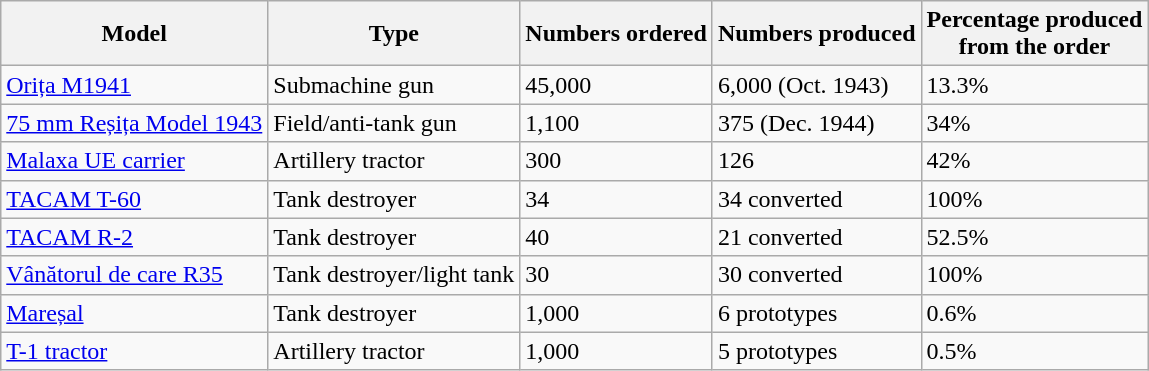<table class="wikitable">
<tr>
<th>Model</th>
<th>Type</th>
<th>Numbers ordered</th>
<th>Numbers produced</th>
<th>Percentage produced<br>from the order</th>
</tr>
<tr>
<td><a href='#'>Orița M1941</a></td>
<td>Submachine gun</td>
<td>45,000</td>
<td>6,000 (Oct. 1943)</td>
<td>13.3%</td>
</tr>
<tr>
<td><a href='#'>75 mm Reșița Model 1943</a></td>
<td>Field/anti-tank gun</td>
<td>1,100</td>
<td>375 (Dec. 1944)</td>
<td>34%</td>
</tr>
<tr>
<td><a href='#'>Malaxa UE carrier</a></td>
<td>Artillery tractor</td>
<td>300</td>
<td>126</td>
<td>42%</td>
</tr>
<tr>
<td><a href='#'>TACAM T-60</a></td>
<td>Tank destroyer</td>
<td>34</td>
<td>34 converted</td>
<td>100%</td>
</tr>
<tr>
<td><a href='#'>TACAM R-2</a></td>
<td>Tank destroyer</td>
<td>40</td>
<td>21 converted</td>
<td>52.5%</td>
</tr>
<tr>
<td><a href='#'>Vânătorul de care R35</a></td>
<td>Tank destroyer/light tank</td>
<td>30</td>
<td>30 converted</td>
<td>100%</td>
</tr>
<tr>
<td><a href='#'>Mareșal</a></td>
<td>Tank destroyer</td>
<td>1,000</td>
<td>6 prototypes</td>
<td>0.6%</td>
</tr>
<tr>
<td><a href='#'>T-1 tractor</a></td>
<td>Artillery tractor</td>
<td>1,000</td>
<td>5 prototypes</td>
<td>0.5%</td>
</tr>
</table>
